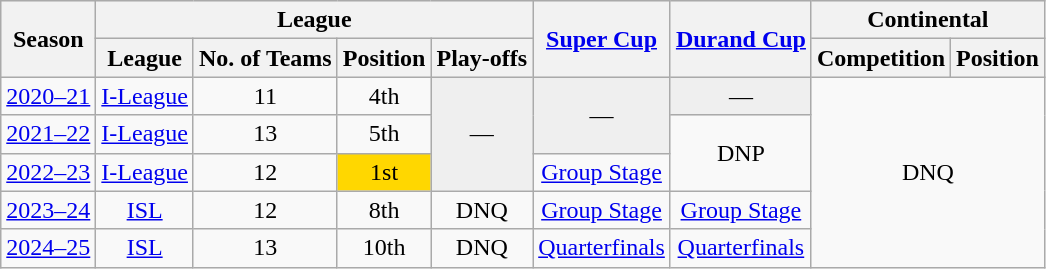<table class="wikitable" style="text-align:center">
<tr style="background:#efefef;">
<th scope="col" rowspan="2">Season</th>
<th colspan=4 class="unsortable">League</th>
<th scope="col" rowspan="2"><a href='#'>Super Cup</a></th>
<th scope="col" rowspan="2"><a href='#'>Durand Cup</a></th>
<th colspan=2 class="unsortable">Continental</th>
</tr>
<tr style="background:#efefef;">
<th>League</th>
<th>No. of Teams</th>
<th>Position</th>
<th>Play-offs</th>
<th>Competition</th>
<th>Position</th>
</tr>
<tr>
<td><a href='#'>2020–21</a></td>
<td><a href='#'>I-League</a></td>
<td>11</td>
<td>4th</td>
<td rowspan="3" bgcolor="#efefef">—</td>
<td rowspan="2" bgcolor="#efefef">—</td>
<td bgcolor="#efefef">—</td>
<td colspan=2  rowspan="5">DNQ</td>
</tr>
<tr>
<td><a href='#'>2021–22</a></td>
<td><a href='#'>I-League</a></td>
<td>13</td>
<td>5th</td>
<td rowspan=2>DNP</td>
</tr>
<tr>
<td><a href='#'>2022–23</a></td>
<td><a href='#'>I-League</a></td>
<td>12</td>
<td bgcolor="gold">1st  </td>
<td><a href='#'>Group Stage</a></td>
</tr>
<tr>
<td><a href='#'>2023–24</a></td>
<td><a href='#'>ISL</a></td>
<td>12</td>
<td>8th</td>
<td>DNQ</td>
<td><a href='#'>Group Stage</a></td>
<td><a href='#'>Group Stage</a></td>
</tr>
<tr>
<td><a href='#'>2024–25</a></td>
<td><a href='#'>ISL</a></td>
<td>13</td>
<td>10th</td>
<td>DNQ</td>
<td><a href='#'>Quarterfinals</a></td>
<td><a href='#'>Quarterfinals</a></td>
</tr>
</table>
